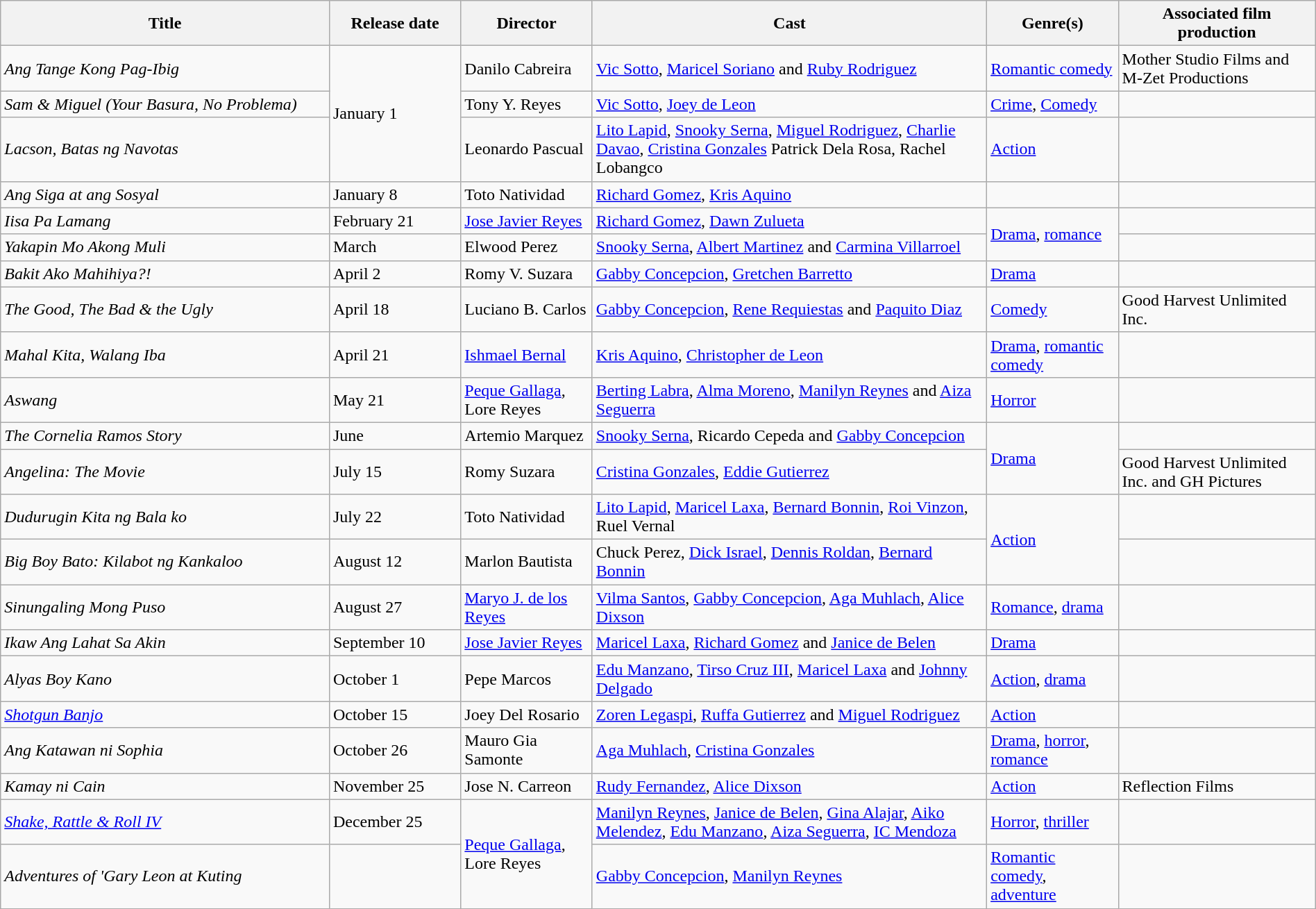<table class="wikitable" style="width:100%;">
<tr>
<th style="width:25%;">Title</th>
<th style="width:10%;">Release date</th>
<th style="width:10%;">Director</th>
<th style="width:30%;">Cast</th>
<th style="width:10%;">Genre(s)</th>
<th style="width:15%;">Associated film production</th>
</tr>
<tr>
<td><em>Ang Tange Kong Pag-Ibig</em></td>
<td rowspan="3">January 1</td>
<td>Danilo Cabreira</td>
<td><a href='#'>Vic Sotto</a>, <a href='#'>Maricel Soriano</a> and <a href='#'>Ruby Rodriguez</a></td>
<td><a href='#'>Romantic comedy</a></td>
<td>Mother Studio Films and M-Zet Productions</td>
</tr>
<tr>
<td><em>Sam & Miguel (Your Basura, No Problema)</em></td>
<td>Tony Y. Reyes</td>
<td><a href='#'>Vic Sotto</a>, <a href='#'>Joey de Leon</a></td>
<td><a href='#'>Crime</a>, <a href='#'>Comedy</a></td>
<td></td>
</tr>
<tr>
<td><em>Lacson, Batas ng Navotas</em></td>
<td>Leonardo Pascual</td>
<td><a href='#'>Lito Lapid</a>, <a href='#'>Snooky Serna</a>, <a href='#'>Miguel Rodriguez</a>, <a href='#'>Charlie Davao</a>, <a href='#'>Cristina Gonzales</a> Patrick Dela Rosa, Rachel Lobangco</td>
<td><a href='#'>Action</a></td>
<td></td>
</tr>
<tr>
<td><em>Ang Siga at ang Sosyal</em></td>
<td>January 8</td>
<td>Toto Natividad</td>
<td><a href='#'>Richard Gomez</a>, <a href='#'>Kris Aquino</a></td>
<td></td>
<td></td>
</tr>
<tr>
<td><em>Iisa Pa Lamang</em></td>
<td>February 21</td>
<td><a href='#'>Jose Javier Reyes</a></td>
<td><a href='#'>Richard Gomez</a>, <a href='#'>Dawn Zulueta</a></td>
<td rowspan="2"><a href='#'>Drama</a>, <a href='#'>romance</a></td>
<td></td>
</tr>
<tr>
<td><em>Yakapin Mo Akong Muli</em></td>
<td>March</td>
<td>Elwood Perez</td>
<td><a href='#'>Snooky Serna</a>, <a href='#'>Albert Martinez</a> and <a href='#'>Carmina Villarroel</a></td>
<td></td>
</tr>
<tr>
<td><em>Bakit Ako Mahihiya?!</em></td>
<td>April 2</td>
<td>Romy V. Suzara</td>
<td><a href='#'>Gabby Concepcion</a>, <a href='#'>Gretchen Barretto</a></td>
<td><a href='#'>Drama</a></td>
<td></td>
</tr>
<tr>
<td><em>The Good, The Bad & the Ugly</em></td>
<td>April 18</td>
<td>Luciano B. Carlos</td>
<td><a href='#'>Gabby Concepcion</a>, <a href='#'>Rene Requiestas</a> and <a href='#'>Paquito Diaz</a></td>
<td><a href='#'>Comedy</a></td>
<td>Good Harvest Unlimited Inc.</td>
</tr>
<tr>
<td><em>Mahal Kita, Walang Iba</em></td>
<td>April 21</td>
<td><a href='#'>Ishmael Bernal</a></td>
<td><a href='#'>Kris Aquino</a>, <a href='#'>Christopher de Leon</a></td>
<td><a href='#'>Drama</a>, <a href='#'>romantic comedy</a></td>
<td></td>
</tr>
<tr>
<td><em>Aswang</em></td>
<td>May 21</td>
<td><a href='#'>Peque Gallaga</a>, Lore Reyes</td>
<td><a href='#'>Berting Labra</a>, <a href='#'>Alma Moreno</a>, <a href='#'>Manilyn Reynes</a> and <a href='#'>Aiza Seguerra</a></td>
<td><a href='#'>Horror</a></td>
<td></td>
</tr>
<tr>
<td><em>The Cornelia Ramos Story</em></td>
<td>June</td>
<td>Artemio Marquez</td>
<td><a href='#'>Snooky Serna</a>, Ricardo Cepeda and <a href='#'>Gabby Concepcion</a></td>
<td rowspan="2"><a href='#'>Drama</a></td>
<td></td>
</tr>
<tr>
<td><em>Angelina: The Movie</em></td>
<td>July 15</td>
<td>Romy Suzara</td>
<td><a href='#'>Cristina Gonzales</a>, <a href='#'>Eddie Gutierrez</a></td>
<td>Good Harvest Unlimited Inc. and GH Pictures</td>
</tr>
<tr>
<td><em>Dudurugin Kita ng Bala ko</em></td>
<td>July 22</td>
<td>Toto Natividad</td>
<td><a href='#'>Lito Lapid</a>, <a href='#'>Maricel Laxa</a>, <a href='#'>Bernard Bonnin</a>, <a href='#'>Roi Vinzon</a>, Ruel Vernal</td>
<td rowspan="2"><a href='#'>Action</a></td>
<td></td>
</tr>
<tr>
<td><em>Big Boy Bato: Kilabot ng Kankaloo</em></td>
<td>August 12</td>
<td>Marlon Bautista</td>
<td>Chuck Perez, <a href='#'>Dick Israel</a>, <a href='#'>Dennis Roldan</a>, <a href='#'>Bernard Bonnin</a></td>
<td></td>
</tr>
<tr>
<td><em>Sinungaling Mong Puso</em></td>
<td>August 27</td>
<td><a href='#'>Maryo J. de los Reyes</a></td>
<td><a href='#'>Vilma Santos</a>, <a href='#'>Gabby Concepcion</a>, <a href='#'>Aga Muhlach</a>, <a href='#'>Alice Dixson</a></td>
<td><a href='#'>Romance</a>, <a href='#'>drama</a></td>
<td></td>
</tr>
<tr>
<td><em>Ikaw Ang Lahat Sa Akin</em></td>
<td>September 10</td>
<td><a href='#'>Jose Javier Reyes</a></td>
<td><a href='#'>Maricel Laxa</a>, <a href='#'>Richard Gomez</a> and <a href='#'>Janice de Belen</a></td>
<td><a href='#'>Drama</a></td>
<td></td>
</tr>
<tr>
<td><em>Alyas Boy Kano</em></td>
<td>October 1</td>
<td>Pepe Marcos</td>
<td><a href='#'>Edu Manzano</a>, <a href='#'>Tirso Cruz III</a>, <a href='#'>Maricel Laxa</a> and <a href='#'>Johnny Delgado</a></td>
<td><a href='#'>Action</a>, <a href='#'>drama</a></td>
<td></td>
</tr>
<tr>
<td><em><a href='#'>Shotgun Banjo</a></em></td>
<td>October 15</td>
<td>Joey Del Rosario</td>
<td><a href='#'>Zoren Legaspi</a>, <a href='#'>Ruffa Gutierrez</a> and <a href='#'>Miguel Rodriguez</a></td>
<td><a href='#'>Action</a></td>
<td></td>
</tr>
<tr>
<td><em>Ang Katawan ni Sophia</em></td>
<td>October 26</td>
<td>Mauro Gia Samonte</td>
<td><a href='#'>Aga Muhlach</a>, <a href='#'>Cristina Gonzales</a></td>
<td><a href='#'>Drama</a>, <a href='#'>horror</a>, <a href='#'>romance</a></td>
<td></td>
</tr>
<tr>
<td><em>Kamay ni Cain</em></td>
<td>November 25</td>
<td>Jose N. Carreon</td>
<td><a href='#'>Rudy Fernandez</a>, <a href='#'>Alice Dixson</a></td>
<td><a href='#'>Action</a></td>
<td>Reflection Films</td>
</tr>
<tr>
<td><em><a href='#'>Shake, Rattle & Roll IV</a></em></td>
<td>December 25</td>
<td rowspan="2"><a href='#'>Peque Gallaga</a>, Lore Reyes</td>
<td><a href='#'>Manilyn Reynes</a>, <a href='#'>Janice de Belen</a>, <a href='#'>Gina Alajar</a>, <a href='#'>Aiko Melendez</a>, <a href='#'>Edu Manzano</a>, <a href='#'>Aiza Seguerra</a>, <a href='#'>IC Mendoza</a></td>
<td><a href='#'>Horror</a>, <a href='#'>thriller</a></td>
<td></td>
</tr>
<tr>
<td><em>Adventures of 'Gary Leon at Kuting<strong></td>
<td></td>
<td><a href='#'>Gabby Concepcion</a>, <a href='#'>Manilyn Reynes</a></td>
<td><a href='#'>Romantic comedy</a>, <a href='#'>adventure</a></td>
<td></td>
</tr>
</table>
